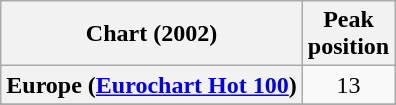<table class="wikitable sortable plainrowheaders" style="text-align:center;">
<tr>
<th>Chart (2002)</th>
<th>Peak<br>position</th>
</tr>
<tr>
<th scope="row">Europe (<a href='#'>Eurochart Hot 100</a>)</th>
<td>13</td>
</tr>
<tr>
</tr>
<tr>
</tr>
<tr>
</tr>
</table>
